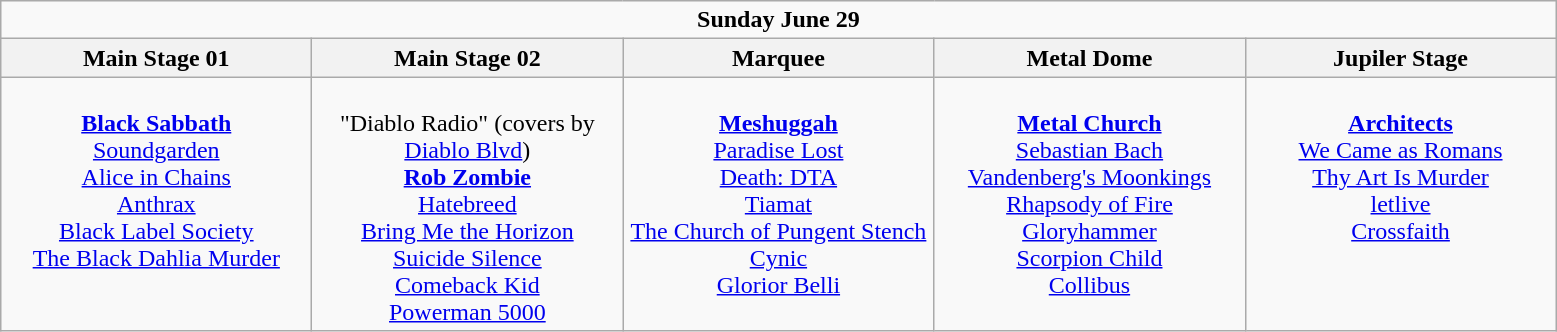<table class="wikitable">
<tr>
<td colspan="5" style="text-align:center;"><strong>Sunday June 29</strong></td>
</tr>
<tr>
<th>Main Stage 01</th>
<th>Main Stage 02</th>
<th>Marquee</th>
<th>Metal Dome</th>
<th>Jupiler Stage</th>
</tr>
<tr>
<td style="text-align:center; vertical-align:top; width:200px;"><br><strong><a href='#'>Black Sabbath</a></strong>
<br> <a href='#'>Soundgarden</a>
<br> <a href='#'>Alice in Chains</a> 
<br> <a href='#'>Anthrax</a> 
<br> <a href='#'>Black Label Society</a>
<br> <a href='#'>The Black Dahlia Murder</a></td>
<td style="text-align:center; vertical-align:top; width:200px;"><br>"Diablo Radio" (covers by <a href='#'>Diablo Blvd</a>)
<br>  <strong><a href='#'>Rob Zombie</a></strong>
<br> <a href='#'>Hatebreed</a> 
<br> <a href='#'>Bring Me the Horizon</a> 
<br> <a href='#'>Suicide Silence</a>
<br> <a href='#'>Comeback Kid</a> 
<br> <a href='#'>Powerman 5000</a></td>
<td style="text-align:center; vertical-align:top; width:200px;"><br><strong><a href='#'>Meshuggah</a></strong>
<br> <a href='#'>Paradise Lost</a> 
<br> <a href='#'>Death: DTA</a> 
<br> <a href='#'>Tiamat</a> 
<br> <a href='#'>The Church of Pungent Stench</a>
<br> <a href='#'>Cynic</a>
<br> <a href='#'>Glorior Belli</a></td>
<td style="text-align:center; vertical-align:top; width:200px;"><br><strong><a href='#'>Metal Church</a></strong>
<br> <a href='#'>Sebastian Bach</a>
<br> <a href='#'>Vandenberg's Moonkings</a>
<br> <a href='#'>Rhapsody of Fire</a>
<br> <a href='#'>Gloryhammer</a>
<br> <a href='#'>Scorpion Child</a> 
<br> <a href='#'>Collibus</a></td>
<td style="text-align:center; vertical-align:top; width:200px;"><br><strong><a href='#'>Architects</a></strong>
<br> <a href='#'>We Came as Romans</a>
<br> <a href='#'>Thy Art Is Murder</a>
<br> <a href='#'>letlive</a>
<br> <a href='#'>Crossfaith</a></td>
</tr>
</table>
